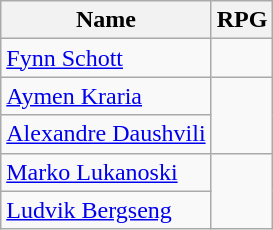<table class=wikitable>
<tr>
<th>Name</th>
<th>RPG</th>
</tr>
<tr>
<td> <a href='#'>Fynn Schott</a></td>
<td></td>
</tr>
<tr>
<td> <a href='#'>Aymen Kraria</a></td>
<td rowspan=2></td>
</tr>
<tr>
<td> <a href='#'>Alexandre Daushvili</a></td>
</tr>
<tr>
<td> <a href='#'>Marko Lukanoski</a></td>
<td rowspan=2></td>
</tr>
<tr>
<td> <a href='#'>Ludvik Bergseng</a></td>
</tr>
</table>
